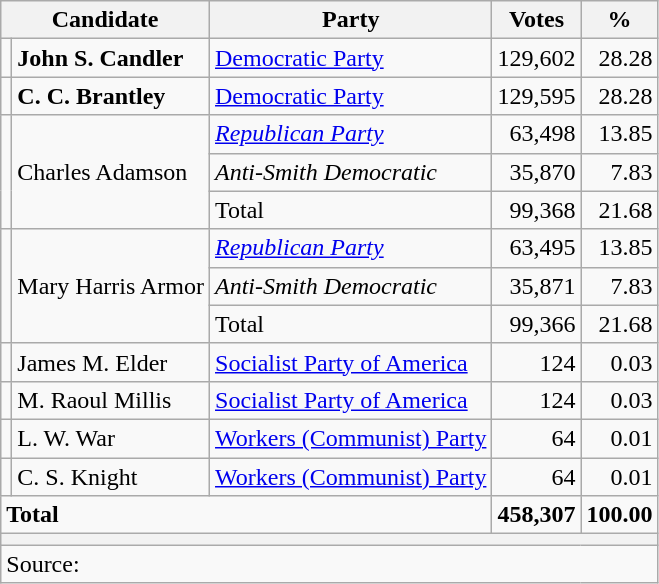<table class="wikitable">
<tr>
<th colspan=2>Candidate</th>
<th>Party</th>
<th>Votes</th>
<th>%</th>
</tr>
<tr>
<td bgcolor=></td>
<td><strong>John S. Candler</strong></td>
<td><a href='#'>Democratic Party</a></td>
<td align=right>129,602</td>
<td align=right>28.28</td>
</tr>
<tr>
<td bgcolor=></td>
<td><strong>C. C. Brantley</strong></td>
<td><a href='#'>Democratic Party</a></td>
<td align=right>129,595</td>
<td align=right>28.28</td>
</tr>
<tr>
<td rowspan=3 bgcolor=></td>
<td rowspan=3>Charles Adamson</td>
<td><em><a href='#'>Republican Party</a></em></td>
<td align=right>63,498</td>
<td align=right>13.85</td>
</tr>
<tr>
<td><em>Anti-Smith Democratic</em></td>
<td align=right>35,870</td>
<td align=right>7.83</td>
</tr>
<tr>
<td>Total</td>
<td align=right>99,368</td>
<td align=right>21.68</td>
</tr>
<tr>
<td rowspan=3 bgcolor=></td>
<td rowspan=3>Mary Harris Armor</td>
<td><em><a href='#'>Republican Party</a></em></td>
<td align=right>63,495</td>
<td align=right>13.85</td>
</tr>
<tr>
<td><em>Anti-Smith Democratic</em></td>
<td align=right>35,871</td>
<td align=right>7.83</td>
</tr>
<tr>
<td>Total</td>
<td align=right>99,366</td>
<td align=right>21.68</td>
</tr>
<tr>
<td bgcolor=></td>
<td>James M. Elder</td>
<td><a href='#'>Socialist Party of America</a></td>
<td align=right>124</td>
<td align=right>0.03</td>
</tr>
<tr>
<td bgcolor=></td>
<td>M. Raoul Millis</td>
<td><a href='#'>Socialist Party of America</a></td>
<td align=right>124</td>
<td align=right>0.03</td>
</tr>
<tr>
<td bgcolor=></td>
<td>L. W. War</td>
<td><a href='#'>Workers (Communist) Party</a></td>
<td align=right>64</td>
<td align=right>0.01</td>
</tr>
<tr>
<td bgcolor=></td>
<td>C. S. Knight</td>
<td><a href='#'>Workers (Communist) Party</a></td>
<td align=right>64</td>
<td align=right>0.01</td>
</tr>
<tr style="font-weight:bold">
<td colspan=3>Total</td>
<td align=right>458,307</td>
<td align=right>100.00</td>
</tr>
<tr>
<th colspan=7></th>
</tr>
<tr>
<td colspan=7>Source:</td>
</tr>
</table>
